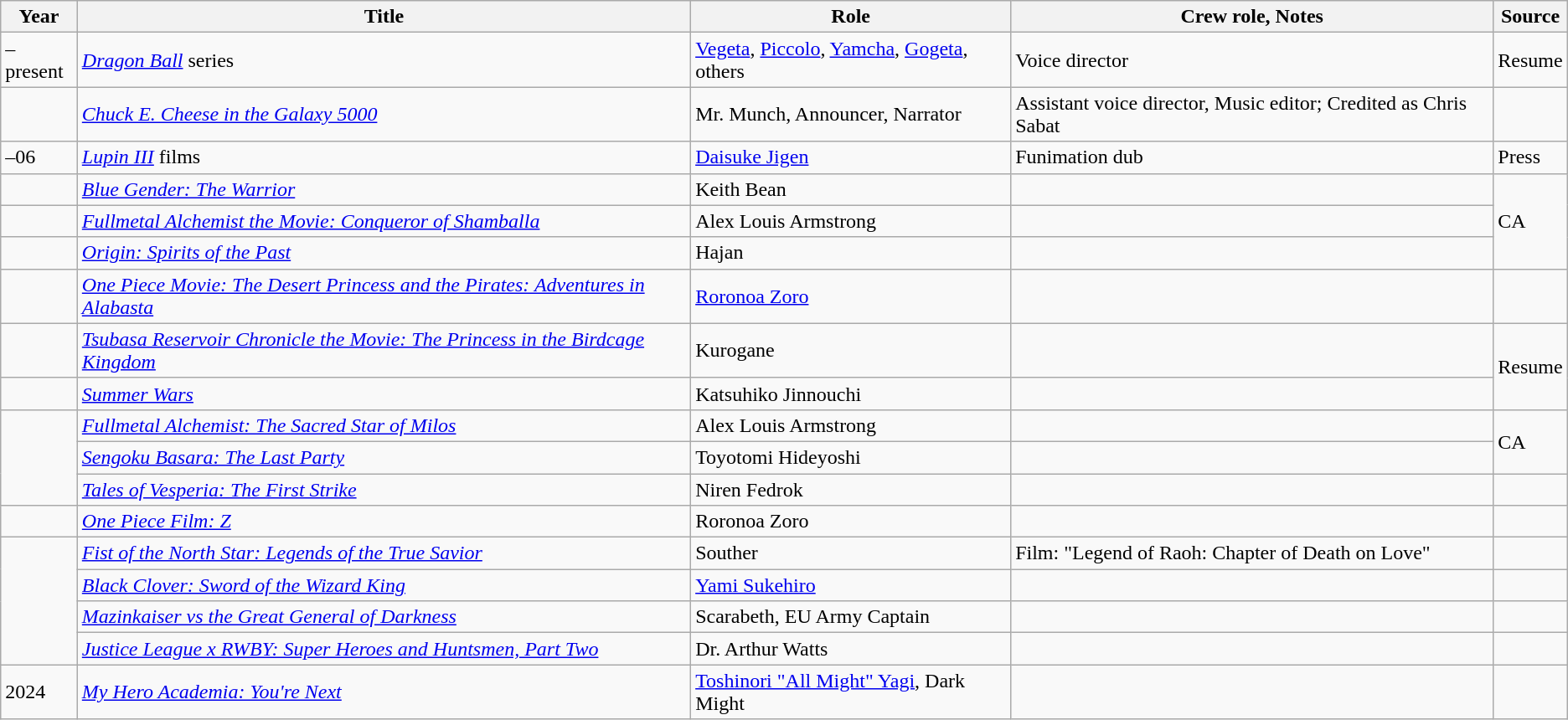<table class="wikitable sortable plainrowheaders">
<tr>
<th>Year</th>
<th>Title</th>
<th>Role</th>
<th class="unsortable">Crew role, Notes</th>
<th class="unsortable">Source</th>
</tr>
<tr>
<td>–present</td>
<td><em><a href='#'>Dragon Ball</a></em> series</td>
<td><a href='#'>Vegeta</a>, <a href='#'>Piccolo</a>, <a href='#'>Yamcha</a>, <a href='#'>Gogeta</a>, others</td>
<td>Voice director</td>
<td>Resume</td>
</tr>
<tr>
<td></td>
<td><em><a href='#'>Chuck E. Cheese in the Galaxy 5000</a></em></td>
<td>Mr. Munch, Announcer, Narrator</td>
<td>Assistant voice director, Music editor; Credited as Chris Sabat</td>
<td></td>
</tr>
<tr>
<td>–06</td>
<td><em><a href='#'>Lupin III</a></em> films</td>
<td><a href='#'>Daisuke Jigen</a></td>
<td>Funimation dub</td>
<td>Press</td>
</tr>
<tr>
<td></td>
<td><em><a href='#'>Blue Gender: The Warrior</a></em></td>
<td>Keith Bean</td>
<td></td>
<td rowspan="3">CA</td>
</tr>
<tr>
<td></td>
<td><em><a href='#'>Fullmetal Alchemist the Movie: Conqueror of Shamballa</a></em></td>
<td>Alex Louis Armstrong</td>
<td></td>
</tr>
<tr>
<td></td>
<td><em><a href='#'>Origin: Spirits of the Past</a></em></td>
<td>Hajan</td>
<td></td>
</tr>
<tr>
<td></td>
<td><em><a href='#'>One Piece Movie: The Desert Princess and the Pirates: Adventures in Alabasta</a></em></td>
<td><a href='#'>Roronoa Zoro</a></td>
<td> </td>
<td></td>
</tr>
<tr>
<td></td>
<td><em><a href='#'>Tsubasa Reservoir Chronicle the Movie: The Princess in the Birdcage Kingdom</a></em></td>
<td>Kurogane</td>
<td></td>
<td rowspan="2">Resume</td>
</tr>
<tr>
<td></td>
<td><em><a href='#'>Summer Wars</a></em></td>
<td>Katsuhiko Jinnouchi</td>
<td></td>
</tr>
<tr>
<td rowspan="3"></td>
<td><em><a href='#'>Fullmetal Alchemist: The Sacred Star of Milos</a></em></td>
<td>Alex Louis Armstrong</td>
<td></td>
<td rowspan="2">CA</td>
</tr>
<tr>
<td><em><a href='#'>Sengoku Basara: The Last Party</a></em></td>
<td>Toyotomi Hideyoshi</td>
<td></td>
</tr>
<tr>
<td><em><a href='#'>Tales of Vesperia: The First Strike</a></em></td>
<td>Niren Fedrok</td>
<td></td>
<td></td>
</tr>
<tr>
<td></td>
<td><em><a href='#'>One Piece Film: Z</a></em></td>
<td>Roronoa Zoro</td>
<td></td>
<td></td>
</tr>
<tr>
<td rowspan="4"></td>
<td><em><a href='#'>Fist of the North Star: Legends of the True Savior</a></em></td>
<td>Souther</td>
<td>Film: "Legend of Raoh: Chapter of Death on Love"</td>
<td></td>
</tr>
<tr>
<td><em><a href='#'>Black Clover: Sword of the Wizard King</a></em></td>
<td><a href='#'>Yami Sukehiro</a></td>
<td></td>
<td></td>
</tr>
<tr>
<td><em><a href='#'>Mazinkaiser vs the Great General of Darkness</a></em></td>
<td>Scarabeth, EU Army Captain</td>
<td></td>
<td></td>
</tr>
<tr>
<td><em><a href='#'>Justice League x RWBY: Super Heroes and Huntsmen, Part Two</a></em></td>
<td>Dr. Arthur Watts</td>
<td></td>
<td></td>
</tr>
<tr>
<td>2024</td>
<td><em><a href='#'>My Hero Academia: You're Next</a></em></td>
<td><a href='#'>Toshinori "All Might" Yagi</a>, Dark Might</td>
<td></td>
<td></td>
</tr>
</table>
